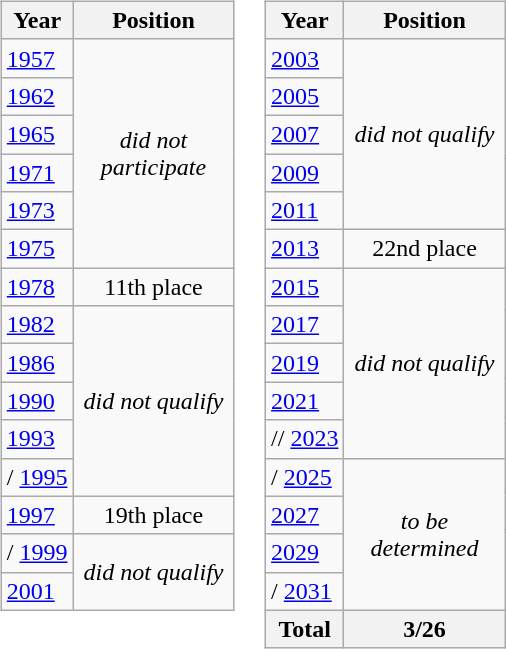<table>
<tr>
<td valign="top" width=0%><br><table class="wikitable">
<tr>
<th>Year</th>
<th width="100">Position</th>
</tr>
<tr>
<td> <a href='#'>1957</a></td>
<td align=center rowspan=6 colspan=2><em>did not participate</em></td>
</tr>
<tr>
<td> <a href='#'>1962</a></td>
</tr>
<tr>
<td> <a href='#'>1965</a></td>
</tr>
<tr>
<td> <a href='#'>1971</a></td>
</tr>
<tr>
<td> <a href='#'>1973</a></td>
</tr>
<tr>
<td> <a href='#'>1975</a></td>
</tr>
<tr>
<td> <a href='#'>1978</a></td>
<td align=center>11th place</td>
</tr>
<tr>
<td> <a href='#'>1982</a></td>
<td align=center rowspan=5 colspan=2><em>did not qualify</em></td>
</tr>
<tr>
<td> <a href='#'>1986</a></td>
</tr>
<tr>
<td> <a href='#'>1990</a></td>
</tr>
<tr>
<td> <a href='#'>1993</a></td>
</tr>
<tr>
<td>/ <a href='#'>1995</a></td>
</tr>
<tr>
<td> <a href='#'>1997</a></td>
<td align=center>19th place</td>
</tr>
<tr>
<td>/ <a href='#'>1999</a></td>
<td align=center rowspan=2 colspan=2><em>did not qualify</em></td>
</tr>
<tr>
<td> <a href='#'>2001</a></td>
</tr>
</table>
</td>
<td valign="top" width=0%><br><table class="wikitable">
<tr>
<th>Year</th>
<th width="100">Position</th>
</tr>
<tr>
<td> <a href='#'>2003</a></td>
<td align=center rowspan=5 colspan=2><em>did not qualify</em></td>
</tr>
<tr>
<td> <a href='#'>2005</a></td>
</tr>
<tr>
<td> <a href='#'>2007</a></td>
</tr>
<tr>
<td> <a href='#'>2009</a></td>
</tr>
<tr>
<td> <a href='#'>2011</a></td>
</tr>
<tr>
<td> <a href='#'>2013</a></td>
<td align=center>22nd place</td>
</tr>
<tr>
<td> <a href='#'>2015</a></td>
<td align=center rowspan=5 colspan=3><em>did not qualify</em></td>
</tr>
<tr>
<td> <a href='#'>2017</a></td>
</tr>
<tr>
<td> <a href='#'>2019</a></td>
</tr>
<tr>
<td> <a href='#'>2021</a></td>
</tr>
<tr>
<td>// <a href='#'>2023</a></td>
</tr>
<tr>
<td>/ <a href='#'>2025</a></td>
<td align=center rowspan=4 colspan=4><em>to be determined</em></td>
</tr>
<tr>
<td> <a href='#'>2027</a></td>
</tr>
<tr>
<td> <a href='#'>2029</a></td>
</tr>
<tr>
<td>/ <a href='#'>2031</a></td>
</tr>
<tr>
<th align="center">Total</th>
<th align="center">3/26</th>
</tr>
</table>
</td>
</tr>
</table>
